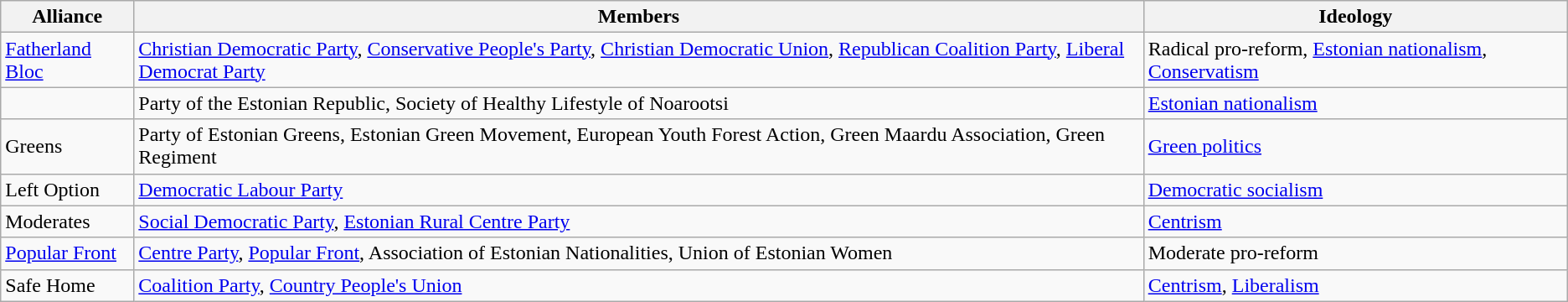<table class=wikitable>
<tr>
<th>Alliance</th>
<th>Members</th>
<th>Ideology</th>
</tr>
<tr>
<td><a href='#'>Fatherland Bloc</a></td>
<td><a href='#'>Christian Democratic Party</a>, <a href='#'>Conservative People's Party</a>, <a href='#'>Christian Democratic Union</a>, <a href='#'>Republican Coalition Party</a>, <a href='#'>Liberal Democrat Party</a></td>
<td>Radical pro-reform, <a href='#'>Estonian nationalism</a>, <a href='#'>Conservatism</a></td>
</tr>
<tr>
<td></td>
<td>Party of the Estonian Republic, Society of Healthy Lifestyle of Noarootsi</td>
<td><a href='#'>Estonian nationalism</a></td>
</tr>
<tr>
<td>Greens</td>
<td>Party of Estonian Greens, Estonian Green Movement, European Youth Forest Action, Green Maardu Association, Green Regiment</td>
<td><a href='#'>Green politics</a></td>
</tr>
<tr>
<td>Left Option</td>
<td><a href='#'>Democratic Labour Party</a></td>
<td><a href='#'>Democratic socialism</a></td>
</tr>
<tr>
<td>Moderates</td>
<td><a href='#'>Social Democratic Party</a>, <a href='#'>Estonian Rural Centre Party</a></td>
<td><a href='#'>Centrism</a></td>
</tr>
<tr>
<td><a href='#'>Popular Front</a></td>
<td><a href='#'>Centre Party</a>, <a href='#'>Popular Front</a>, Association of Estonian Nationalities, Union of Estonian Women</td>
<td>Moderate pro-reform</td>
</tr>
<tr>
<td>Safe Home</td>
<td><a href='#'>Coalition Party</a>, <a href='#'>Country People's Union</a></td>
<td><a href='#'>Centrism</a>, <a href='#'>Liberalism</a></td>
</tr>
</table>
